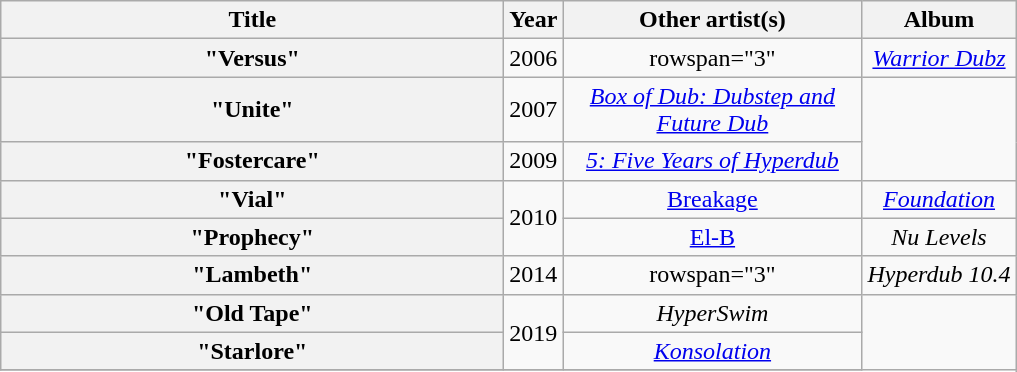<table class="wikitable plainrowheaders" style="text-align:center;" border="1">
<tr>
<th scope="col" style="width:20.5em;">Title</th>
<th scope="col">Year</th>
<th scope="col" style="width:12em;">Other artist(s)</th>
<th scope="col">Album</th>
</tr>
<tr>
<th scope="row">"Versus"</th>
<td>2006</td>
<td>rowspan="3" </td>
<td><em><a href='#'>Warrior Dubz</a></em></td>
</tr>
<tr>
<th scope="row">"Unite"</th>
<td>2007</td>
<td><em><a href='#'>Box of Dub: Dubstep and Future Dub</a></em></td>
</tr>
<tr>
<th scope="row">"Fostercare"</th>
<td>2009</td>
<td><em><a href='#'>5: Five Years of Hyperdub</a></em></td>
</tr>
<tr>
<th scope="row">"Vial"</th>
<td rowspan="2">2010</td>
<td><a href='#'>Breakage</a></td>
<td><em><a href='#'>Foundation</a></em></td>
</tr>
<tr>
<th scope="row">"Prophecy"</th>
<td><a href='#'>El-B</a></td>
<td><em>Nu Levels</em></td>
</tr>
<tr>
<th scope="row">"Lambeth"</th>
<td>2014</td>
<td>rowspan="3" </td>
<td><em>Hyperdub 10.4</em></td>
</tr>
<tr>
<th scope="row">"Old Tape"</th>
<td rowspan="2">2019</td>
<td><em>HyperSwim</em></td>
</tr>
<tr>
<th scope="row">"Starlore"</th>
<td><em><a href='#'>Konsolation</a></em></td>
</tr>
<tr>
</tr>
</table>
